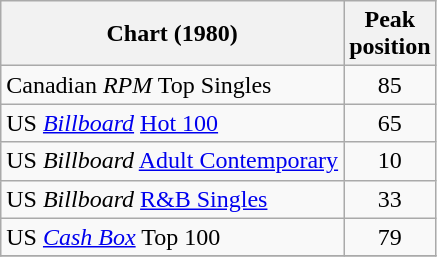<table class="wikitable sortable">
<tr>
<th>Chart (1980)</th>
<th>Peak<br>position</th>
</tr>
<tr>
<td>Canadian <em>RPM</em> Top Singles</td>
<td style="text-align:center;">85</td>
</tr>
<tr>
<td>US <em><a href='#'>Billboard</a></em> <a href='#'>Hot 100</a></td>
<td style="text-align:center;">65</td>
</tr>
<tr>
<td>US <em>Billboard</em> <a href='#'>Adult Contemporary</a></td>
<td style="text-align:center;">10</td>
</tr>
<tr>
<td>US <em>Billboard</em> <a href='#'>R&B Singles</a></td>
<td style="text-align:center;">33</td>
</tr>
<tr>
<td>US <em><a href='#'>Cash Box</a></em> Top 100</td>
<td style="text-align:center;">79</td>
</tr>
<tr>
</tr>
</table>
